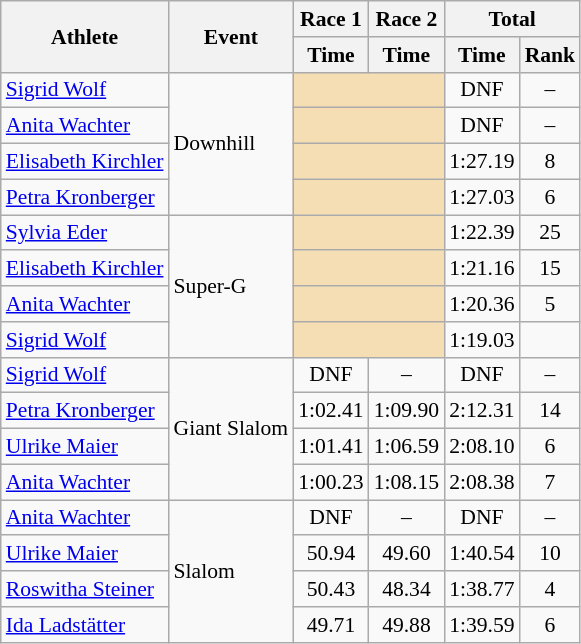<table class="wikitable" style="font-size:90%">
<tr>
<th rowspan="2">Athlete</th>
<th rowspan="2">Event</th>
<th>Race 1</th>
<th>Race 2</th>
<th colspan="2">Total</th>
</tr>
<tr>
<th>Time</th>
<th>Time</th>
<th>Time</th>
<th>Rank</th>
</tr>
<tr>
<td><a href='#'>Sigrid Wolf</a></td>
<td rowspan="4">Downhill</td>
<td colspan="2" bgcolor="wheat"></td>
<td align="center">DNF</td>
<td align="center">–</td>
</tr>
<tr>
<td><a href='#'>Anita Wachter</a></td>
<td colspan="2" bgcolor="wheat"></td>
<td align="center">DNF</td>
<td align="center">–</td>
</tr>
<tr>
<td><a href='#'>Elisabeth Kirchler</a></td>
<td colspan="2" bgcolor="wheat"></td>
<td align="center">1:27.19</td>
<td align="center">8</td>
</tr>
<tr>
<td><a href='#'>Petra Kronberger</a></td>
<td colspan="2" bgcolor="wheat"></td>
<td align="center">1:27.03</td>
<td align="center">6</td>
</tr>
<tr>
<td><a href='#'>Sylvia Eder</a></td>
<td rowspan="4">Super-G</td>
<td colspan="2" bgcolor="wheat"></td>
<td align="center">1:22.39</td>
<td align="center">25</td>
</tr>
<tr>
<td><a href='#'>Elisabeth Kirchler</a></td>
<td colspan="2" bgcolor="wheat"></td>
<td align="center">1:21.16</td>
<td align="center">15</td>
</tr>
<tr>
<td><a href='#'>Anita Wachter</a></td>
<td colspan="2" bgcolor="wheat"></td>
<td align="center">1:20.36</td>
<td align="center">5</td>
</tr>
<tr>
<td><a href='#'>Sigrid Wolf</a></td>
<td colspan="2" bgcolor="wheat"></td>
<td align="center">1:19.03</td>
<td align="center"></td>
</tr>
<tr>
<td><a href='#'>Sigrid Wolf</a></td>
<td rowspan="4">Giant Slalom</td>
<td align="center">DNF</td>
<td align="center">–</td>
<td align="center">DNF</td>
<td align="center">–</td>
</tr>
<tr>
<td><a href='#'>Petra Kronberger</a></td>
<td align="center">1:02.41</td>
<td align="center">1:09.90</td>
<td align="center">2:12.31</td>
<td align="center">14</td>
</tr>
<tr>
<td><a href='#'>Ulrike Maier</a></td>
<td align="center">1:01.41</td>
<td align="center">1:06.59</td>
<td align="center">2:08.10</td>
<td align="center">6</td>
</tr>
<tr>
<td><a href='#'>Anita Wachter</a></td>
<td align="center">1:00.23</td>
<td align="center">1:08.15</td>
<td align="center">2:08.38</td>
<td align="center">7</td>
</tr>
<tr>
<td><a href='#'>Anita Wachter</a></td>
<td rowspan="4">Slalom</td>
<td align="center">DNF</td>
<td align="center">–</td>
<td align="center">DNF</td>
<td align="center">–</td>
</tr>
<tr>
<td><a href='#'>Ulrike Maier</a></td>
<td align="center">50.94</td>
<td align="center">49.60</td>
<td align="center">1:40.54</td>
<td align="center">10</td>
</tr>
<tr>
<td><a href='#'>Roswitha Steiner</a></td>
<td align="center">50.43</td>
<td align="center">48.34</td>
<td align="center">1:38.77</td>
<td align="center">4</td>
</tr>
<tr>
<td><a href='#'>Ida Ladstätter</a></td>
<td align="center">49.71</td>
<td align="center">49.88</td>
<td align="center">1:39.59</td>
<td align="center">6</td>
</tr>
</table>
